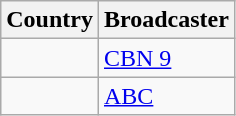<table class="wikitable">
<tr>
<th align=center>Country</th>
<th align=center>Broadcaster</th>
</tr>
<tr>
<td></td>
<td><a href='#'>CBN 9</a></td>
</tr>
<tr>
<td></td>
<td><a href='#'>ABC</a></td>
</tr>
</table>
